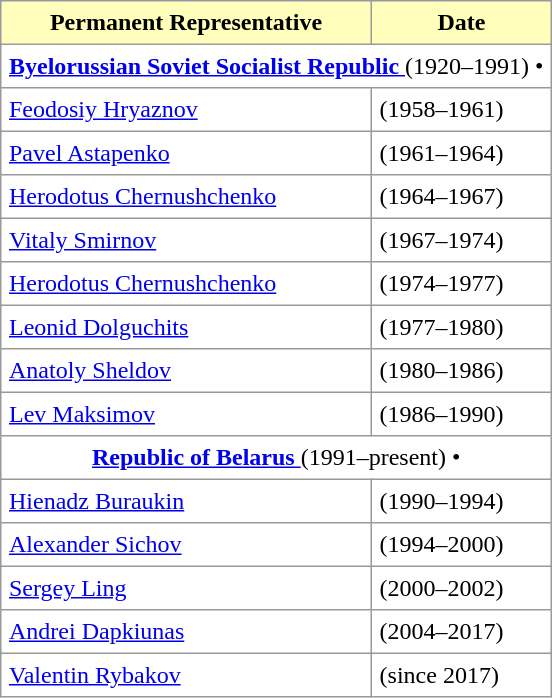<table rules="all" cellspacing="0" cellpadding="5" style="border: 1px solid #999">
<tr bgcolor="#FFFFBB">
<th>Permanent Representative</th>
<th>Date</th>
</tr>
<tr>
<td colspan="4" align="center"><strong><a href='#'>Byelorussian Soviet Socialist Republic </a></strong>  (1920–1991)  • </td>
</tr>
<tr>
<td><a href='#'>Feodosiy Hryaznov</a></td>
<td>(1958–1961)</td>
</tr>
<tr>
<td><a href='#'>Pavel Astapenko</a></td>
<td>(1961–1964)</td>
</tr>
<tr>
<td><a href='#'>Herodotus Chernushchenko</a></td>
<td>(1964–1967)</td>
</tr>
<tr>
<td><a href='#'>Vitaly Smirnov</a></td>
<td>(1967–1974)</td>
</tr>
<tr>
<td><a href='#'>Herodotus Chernushchenko</a></td>
<td>(1974–1977)</td>
</tr>
<tr>
<td><a href='#'>Leonid Dolguchits</a></td>
<td>(1977–1980)</td>
</tr>
<tr>
<td><a href='#'>Anatoly Sheldov</a></td>
<td>(1980–1986)</td>
</tr>
<tr>
<td><a href='#'>Lev Maksimov</a></td>
<td>(1986–1990)</td>
</tr>
<tr>
<td colspan="4" align="center"><strong><a href='#'>Republic of Belarus </a></strong>  (1991–present)  • </td>
</tr>
<tr>
<td><a href='#'>Hienadz Buraukin</a></td>
<td>(1990–1994)</td>
</tr>
<tr>
<td><a href='#'>Alexander Sichov</a></td>
<td>(1994–2000)</td>
</tr>
<tr>
<td><a href='#'>Sergey Ling</a></td>
<td>(2000–2002)</td>
</tr>
<tr>
<td><a href='#'>Andrei Dapkiunas</a></td>
<td>(2004–2017)</td>
</tr>
<tr>
<td><a href='#'>Valentin Rybakov</a></td>
<td>(since 2017)</td>
</tr>
</table>
